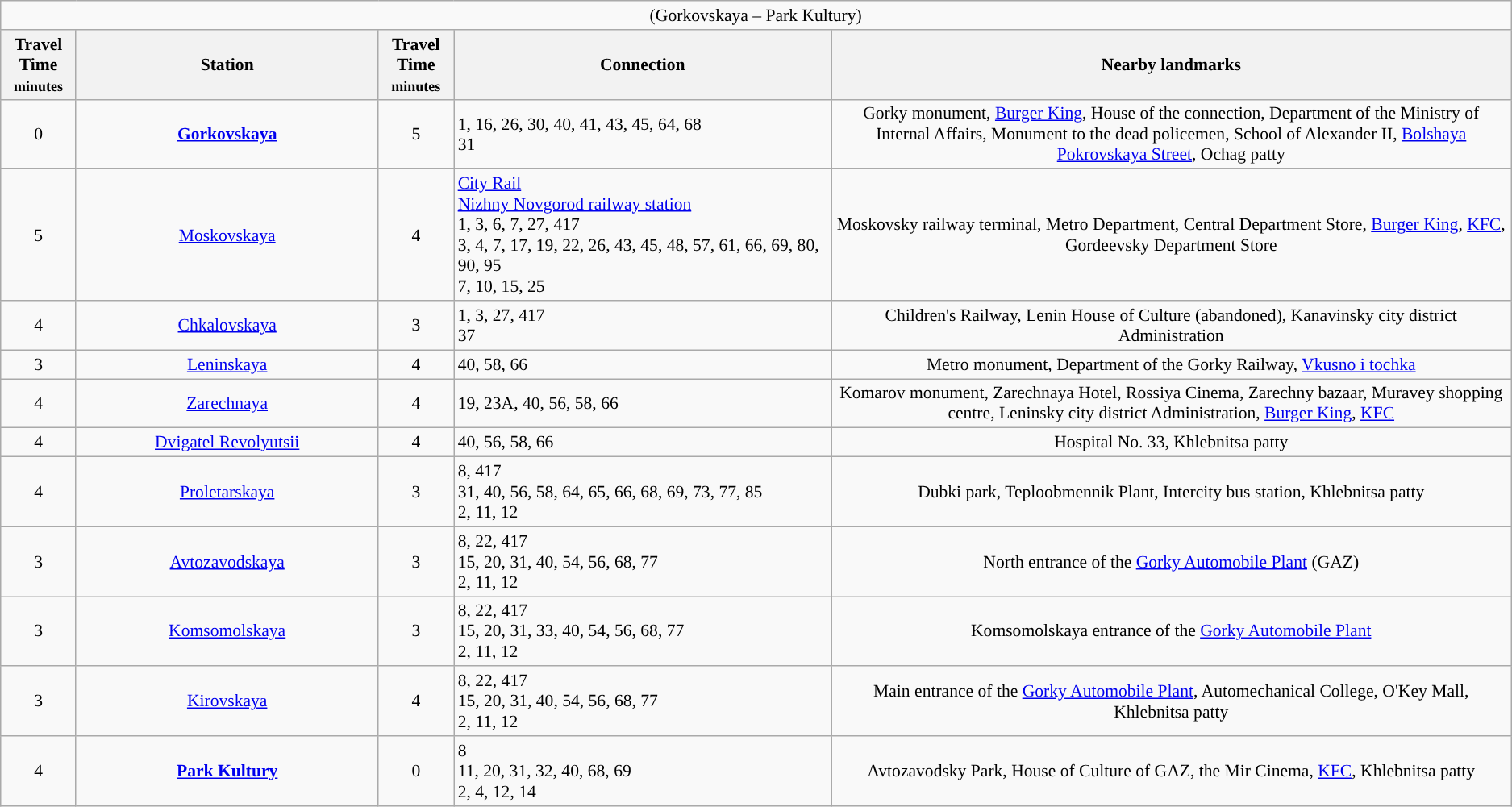<table class=wikitable style="font-size: 90%; text-align:center">
<tr>
<td colspan="5" style="background-color:#"><span>  (Gorkovskaya – Park Kultury)</span></td>
</tr>
<tr>
<th width="5%">Travel Time<br><small>minutes</small></th>
<th width="20%">Station</th>
<th width="5%">Travel Time<br><small>minutes</small></th>
<th width="25%">Connection</th>
<th>Nearby landmarks</th>
</tr>
<tr>
<td>0</td>
<td><strong><a href='#'>Gorkovskaya</a></strong></td>
<td>5</td>
<td align=left> 1, 16, 26, 30, 40, 41, 43, 45, 64, 68<br> 31</td>
<td>Gorky monument, <a href='#'>Burger King</a>, House of the connection, Department of the Ministry of Internal Affairs, Monument to the dead policemen, School of Alexander II, <a href='#'>Bolshaya Pokrovskaya Street</a>, Ochag patty</td>
</tr>
<tr>
<td>5</td>
<td><a href='#'>Moskovskaya</a></td>
<td>4</td>
<td align=left>  <a href='#'>City Rail</a><br> <a href='#'>Nizhny Novgorod railway station</a><br> 1, 3, 6, 7, 27, 417<br> 3, 4, 7, 17, 19, 22, 26, 43, 45, 48, 57, 61, 66, 69, 80, 90, 95<br> 7, 10, 15, 25</td>
<td>Moskovsky railway terminal, Metro Department, Central Department Store, <a href='#'>Burger King</a>, <a href='#'>KFC</a>, Gordeevsky Department Store</td>
</tr>
<tr>
<td>4</td>
<td><a href='#'>Chkalovskaya</a></td>
<td>3</td>
<td align=left> 1, 3, 27, 417<br> 37</td>
<td>Children's Railway, Lenin House of Culture (abandoned), Kanavinsky city district Administration</td>
</tr>
<tr>
<td>3</td>
<td><a href='#'>Leninskaya</a></td>
<td>4</td>
<td align=left> 40, 58, 66</td>
<td>Metro monument, Department of the Gorky Railway, <a href='#'>Vkusno i tochka</a></td>
</tr>
<tr>
<td>4</td>
<td><a href='#'>Zarechnaya</a></td>
<td>4</td>
<td align=left> 19, 23A, 40, 56, 58, 66</td>
<td>Komarov monument, Zarechnaya Hotel, Rossiya Cinema, Zarechny bazaar, Muravey shopping centre, Leninsky city district Administration, <a href='#'>Burger King</a>, <a href='#'>KFC</a></td>
</tr>
<tr>
<td>4</td>
<td><a href='#'>Dvigatel Revolyutsii</a></td>
<td>4</td>
<td align=left> 40, 56, 58, 66</td>
<td>Hospital No. 33, Khlebnitsa patty</td>
</tr>
<tr>
<td>4</td>
<td><a href='#'>Proletarskaya</a></td>
<td>3</td>
<td align=left> 8, 417<br> 31, 40, 56, 58, 64, 65, 66, 68, 69, 73, 77, 85<br> 2, 11, 12</td>
<td>Dubki park, Teploobmennik Plant, Intercity bus station, Khlebnitsa patty</td>
</tr>
<tr>
<td>3</td>
<td><a href='#'>Avtozavodskaya</a></td>
<td>3</td>
<td align=left> 8, 22, 417<br> 15, 20, 31, 40, 54, 56, 68, 77<br> 2, 11, 12</td>
<td>North entrance of the <a href='#'>Gorky Automobile Plant</a> (GAZ)</td>
</tr>
<tr>
<td>3</td>
<td><a href='#'>Komsomolskaya</a></td>
<td>3</td>
<td align=left> 8, 22, 417<br> 15, 20, 31, 33, 40, 54, 56, 68, 77<br> 2, 11, 12</td>
<td>Komsomolskaya entrance of the <a href='#'>Gorky Automobile Plant</a></td>
</tr>
<tr>
<td>3</td>
<td><a href='#'>Kirovskaya</a></td>
<td>4</td>
<td align=left> 8, 22, 417<br> 15, 20, 31, 40, 54, 56, 68, 77<br> 2, 11, 12</td>
<td>Main entrance of the <a href='#'>Gorky Automobile Plant</a>, Automechanical College, O'Key Mall, Khlebnitsa patty</td>
</tr>
<tr>
<td>4</td>
<td><strong><a href='#'>Park Kultury</a></strong></td>
<td>0</td>
<td align=left> 8<br> 11, 20, 31, 32, 40, 68, 69<br> 2, 4, 12, 14</td>
<td>Avtozavodsky Park, House of Culture of GAZ, the Mir Cinema, <a href='#'>KFC</a>, Khlebnitsa patty</td>
</tr>
</table>
